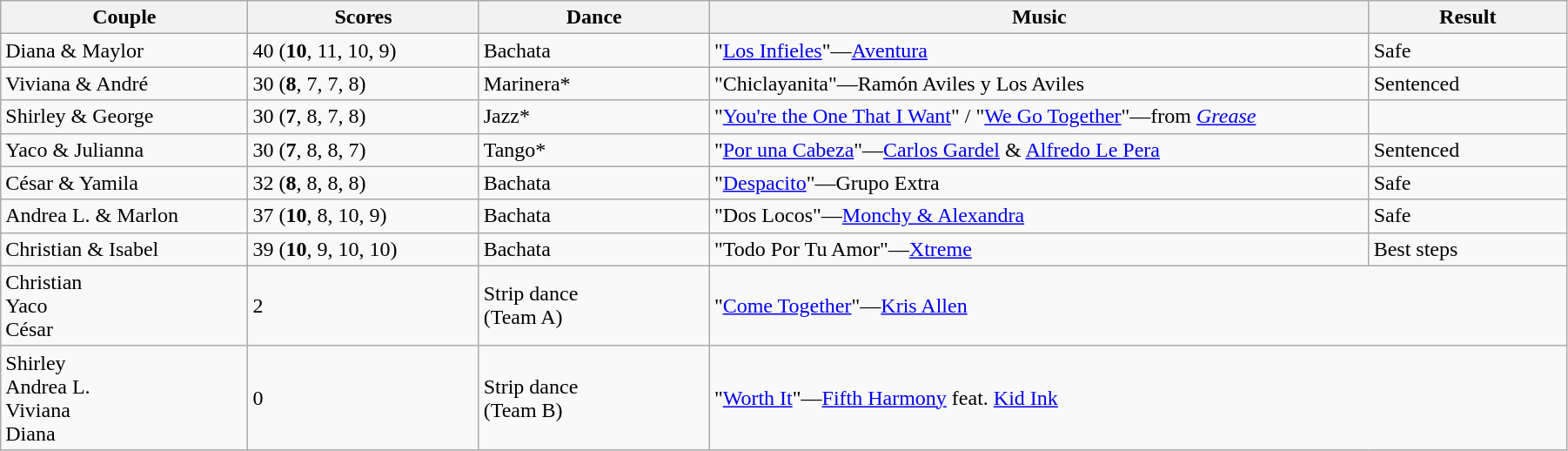<table class="wikitable sortable" style="width:95%;">
<tr>
<th style="width:15%;">Couple</th>
<th style="width:14%;">Scores</th>
<th style="width:14%;">Dance</th>
<th style="width:40%;">Music</th>
<th style="width:12%;">Result</th>
</tr>
<tr>
<td>Diana & Maylor</td>
<td>40 (<strong>10</strong>, 11, 10, 9)</td>
<td>Bachata</td>
<td>"<a href='#'>Los Infieles</a>"—<a href='#'>Aventura</a></td>
<td>Safe</td>
</tr>
<tr>
<td>Viviana & André</td>
<td>30 (<strong>8</strong>, 7, 7, 8)</td>
<td>Marinera*</td>
<td>"Chiclayanita"—Ramón Aviles y Los Aviles</td>
<td>Sentenced</td>
</tr>
<tr>
<td>Shirley & George</td>
<td>30 (<strong>7</strong>, 8, 7, 8)</td>
<td>Jazz*</td>
<td>"<a href='#'>You're the One That I Want</a>" / "<a href='#'>We Go Together</a>"—from <a href='#'><em>Grease</em></a></td>
<td></td>
</tr>
<tr>
<td>Yaco & Julianna</td>
<td>30 (<strong>7</strong>, 8, 8, 7)</td>
<td>Tango*</td>
<td>"<a href='#'>Por una Cabeza</a>"—<a href='#'>Carlos Gardel</a> & <a href='#'>Alfredo Le Pera</a></td>
<td>Sentenced</td>
</tr>
<tr>
<td>César & Yamila</td>
<td>32 (<strong>8</strong>, 8, 8, 8)</td>
<td>Bachata</td>
<td>"<a href='#'>Despacito</a>"—Grupo Extra</td>
<td>Safe</td>
</tr>
<tr>
<td>Andrea L. & Marlon</td>
<td>37 (<strong>10</strong>, 8, 10, 9)</td>
<td>Bachata</td>
<td>"Dos Locos"—<a href='#'>Monchy & Alexandra</a></td>
<td>Safe</td>
</tr>
<tr>
<td>Christian & Isabel</td>
<td>39 (<strong>10</strong>, 9, 10, 10)</td>
<td>Bachata</td>
<td>"Todo Por Tu Amor"—<a href='#'>Xtreme</a></td>
<td>Best steps</td>
</tr>
<tr>
<td>Christian<br>Yaco<br>César</td>
<td>2</td>
<td>Strip dance<br>(Team A)</td>
<td colspan="2">"<a href='#'>Come Together</a>"—<a href='#'>Kris Allen</a></td>
</tr>
<tr>
<td>Shirley<br>Andrea L.<br>Viviana<br>Diana</td>
<td>0</td>
<td>Strip dance<br>(Team B)</td>
<td colspan="2">"<a href='#'>Worth It</a>"—<a href='#'>Fifth Harmony</a> feat. <a href='#'>Kid Ink</a></td>
</tr>
</table>
